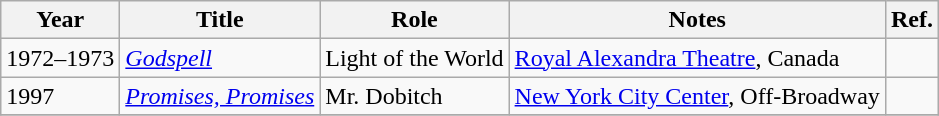<table class = "wikitable">
<tr>
<th scope="col">Year</th>
<th scope="col">Title</th>
<th scope="col">Role</th>
<th scope="col" class="unsortable">Notes</th>
<th scope="col" class="unsortable">Ref.</th>
</tr>
<tr>
<td>1972–1973</td>
<td><em><a href='#'>Godspell</a></em></td>
<td>Light of the World</td>
<td><a href='#'>Royal Alexandra Theatre</a>, Canada</td>
<td></td>
</tr>
<tr>
<td>1997</td>
<td><em><a href='#'>Promises, Promises</a></em></td>
<td>Mr. Dobitch</td>
<td><a href='#'>New York City Center</a>, Off-Broadway</td>
<td></td>
</tr>
<tr>
</tr>
</table>
